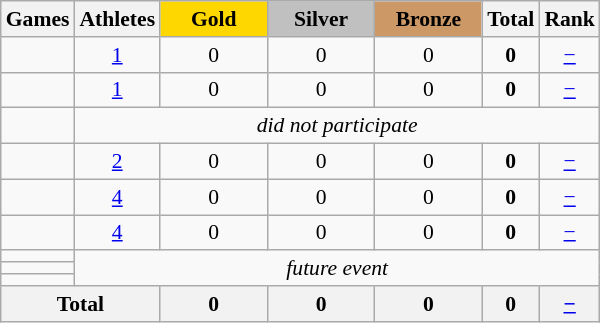<table class="wikitable" style="text-align:center; font-size:90%;">
<tr>
<th>Games</th>
<th>Athletes</th>
<th style="background:gold; width:4.5em; font-weight:bold;">Gold</th>
<th style="background:silver; width:4.5em; font-weight:bold;">Silver</th>
<th style="background:#cc9966; width:4.5em; font-weight:bold;">Bronze</th>
<th>Total</th>
<th>Rank</th>
</tr>
<tr>
<td align=left></td>
<td><a href='#'>1</a></td>
<td>0</td>
<td>0</td>
<td>0</td>
<td><strong>0</strong></td>
<td><a href='#'>−</a></td>
</tr>
<tr>
<td align=left></td>
<td><a href='#'>1</a></td>
<td>0</td>
<td>0</td>
<td>0</td>
<td><strong>0</strong></td>
<td><a href='#'>−</a></td>
</tr>
<tr>
<td align=left></td>
<td colspan=6><em>did not participate</em></td>
</tr>
<tr>
<td align=left></td>
<td><a href='#'>2</a></td>
<td>0</td>
<td>0</td>
<td>0</td>
<td><strong>0</strong></td>
<td><a href='#'>−</a></td>
</tr>
<tr>
<td align=left></td>
<td><a href='#'>4</a></td>
<td>0</td>
<td>0</td>
<td>0</td>
<td><strong>0</strong></td>
<td><a href='#'>−</a></td>
</tr>
<tr>
<td align=left></td>
<td><a href='#'>4</a></td>
<td>0</td>
<td>0</td>
<td>0</td>
<td><strong>0</strong></td>
<td><a href='#'>−</a></td>
</tr>
<tr>
<td align=left></td>
<td colspan=6; rowspan=3><em>future event</em></td>
</tr>
<tr>
<td align=left></td>
</tr>
<tr>
<td align=left></td>
</tr>
<tr>
<th colspan=2>Total</th>
<th>0</th>
<th>0</th>
<th>0</th>
<th>0</th>
<th><a href='#'>−</a></th>
</tr>
</table>
